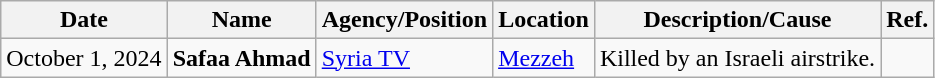<table class="wikitable static-row-numbers">
<tr>
<th scope="col" style="min-width: 90px;">Date</th>
<th>Name</th>
<th>Agency/Position</th>
<th>Location</th>
<th>Description/Cause</th>
<th>Ref.</th>
</tr>
<tr>
<td>October 1, 2024</td>
<td><strong>Safaa Ahmad</strong></td>
<td><a href='#'>Syria TV</a></td>
<td><a href='#'>Mezzeh</a></td>
<td>Killed by an Israeli airstrike.</td>
<td></td>
</tr>
</table>
